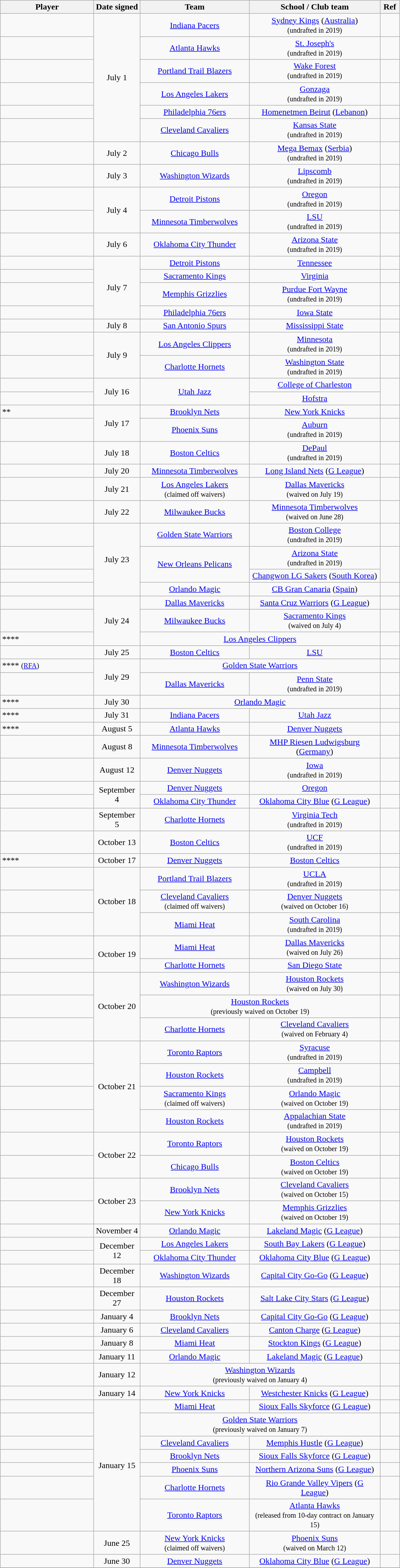<table class="wikitable sortable" style="text-align:center">
<tr>
<th style="width:170px">Player</th>
<th style="width:80px">Date signed</th>
<th style="width:200px">Team</th>
<th style="width:240px">School / Club team</th>
<th class="unsortable" style="width:30px">Ref</th>
</tr>
<tr>
<td align="left"></td>
<td rowspan=6 align="center">July 1</td>
<td align="center"><a href='#'>Indiana Pacers</a></td>
<td align="center"><a href='#'>Sydney Kings</a> (<a href='#'>Australia</a>)<br><small>(undrafted in 2019)</small></td>
<td align="center"></td>
</tr>
<tr>
<td align="left"></td>
<td align="center"><a href='#'>Atlanta Hawks</a></td>
<td align="center"><a href='#'>St. Joseph's</a><br><small>(undrafted in 2019)</small></td>
<td align="center"></td>
</tr>
<tr>
<td align="left"></td>
<td align="center"><a href='#'>Portland Trail Blazers</a></td>
<td align="center"><a href='#'>Wake Forest</a><br><small>(undrafted in 2019)</small></td>
<td align="center"></td>
</tr>
<tr>
<td align="left"></td>
<td align="center"><a href='#'>Los Angeles Lakers</a></td>
<td align="center"><a href='#'>Gonzaga</a><br><small>(undrafted in 2019)</small></td>
<td align="center"></td>
</tr>
<tr>
<td align="left"></td>
<td align="center"><a href='#'>Philadelphia 76ers</a></td>
<td align="center"><a href='#'>Homenetmen Beirut</a> (<a href='#'>Lebanon</a>)</td>
<td align="center"></td>
</tr>
<tr>
<td align="left"></td>
<td align="center"><a href='#'>Cleveland Cavaliers</a></td>
<td align="center"><a href='#'>Kansas State</a><br><small>(undrafted in 2019)</small></td>
<td align="center"></td>
</tr>
<tr>
<td align="left"></td>
<td align="center">July 2</td>
<td align="center"><a href='#'>Chicago Bulls</a></td>
<td align="center"><a href='#'>Mega Bemax</a> (<a href='#'>Serbia</a>)<br><small>(undrafted in 2019)</small></td>
<td align="center"></td>
</tr>
<tr>
<td align="left"></td>
<td align="center">July 3</td>
<td align="center"><a href='#'>Washington Wizards</a></td>
<td align="center"><a href='#'>Lipscomb</a><br><small>(undrafted in 2019)</small></td>
<td align="center"></td>
</tr>
<tr>
<td align="left"></td>
<td rowspan=2 align="center">July 4</td>
<td align="center"><a href='#'>Detroit Pistons</a></td>
<td align="center"><a href='#'>Oregon</a><br><small>(undrafted in 2019)</small></td>
<td align="center"></td>
</tr>
<tr>
<td align="left"></td>
<td align="center"><a href='#'>Minnesota Timberwolves</a></td>
<td align="center"><a href='#'>LSU</a><br><small>(undrafted in 2019)</small></td>
<td align="center"></td>
</tr>
<tr>
<td align="left"></td>
<td align="center">July 6</td>
<td align="center"><a href='#'>Oklahoma City Thunder</a></td>
<td align="center"><a href='#'>Arizona State</a><br><small>(undrafted in 2019)</small></td>
<td align="center"></td>
</tr>
<tr>
<td align="left"></td>
<td rowspan=4 align="center">July 7</td>
<td align="center"><a href='#'>Detroit Pistons</a></td>
<td align="center"><a href='#'>Tennessee</a></td>
<td align="center"></td>
</tr>
<tr>
<td align="left"></td>
<td align="center"><a href='#'>Sacramento Kings</a></td>
<td align="center"><a href='#'>Virginia</a></td>
<td align="center"></td>
</tr>
<tr>
<td align="left"></td>
<td align="center"><a href='#'>Memphis Grizzlies</a></td>
<td align="center"><a href='#'>Purdue Fort Wayne</a><br><small>(undrafted in 2019)</small></td>
<td align="center"></td>
</tr>
<tr>
<td align="left"></td>
<td align="center"><a href='#'>Philadelphia 76ers</a></td>
<td align="center"><a href='#'>Iowa State</a></td>
<td align="center"></td>
</tr>
<tr>
<td align="left"></td>
<td align="center">July 8</td>
<td align="center"><a href='#'>San Antonio Spurs</a></td>
<td align="center"><a href='#'>Mississippi State</a></td>
<td align="center"></td>
</tr>
<tr>
<td align="left"></td>
<td rowspan=2 align="center">July 9</td>
<td align="center"><a href='#'>Los Angeles Clippers</a></td>
<td align="center"><a href='#'>Minnesota</a><br><small>(undrafted in 2019)</small></td>
<td align="center"></td>
</tr>
<tr>
<td align="left"></td>
<td align="center"><a href='#'>Charlotte Hornets</a></td>
<td align="center"><a href='#'>Washington State</a><br><small>(undrafted in 2019)</small></td>
<td align="center"></td>
</tr>
<tr>
<td align="left"></td>
<td rowspan=2 align="center">July 16</td>
<td rowspan=2 align="center"><a href='#'>Utah Jazz</a></td>
<td align="center"><a href='#'>College of Charleston</a></td>
<td rowspan=2 align="center"></td>
</tr>
<tr>
<td align="left"></td>
<td align="center"><a href='#'>Hofstra</a></td>
</tr>
<tr>
<td align="left">**</td>
<td rowspan=2 align="center">July 17</td>
<td align="center"><a href='#'>Brooklyn Nets</a></td>
<td align="center"><a href='#'>New York Knicks</a></td>
<td align="center"></td>
</tr>
<tr>
<td align="left"></td>
<td align="center"><a href='#'>Phoenix Suns</a></td>
<td align="center"><a href='#'>Auburn</a><br><small>(undrafted in 2019)</small></td>
<td align="center"></td>
</tr>
<tr>
<td align="left"></td>
<td align="center">July 18</td>
<td align="center"><a href='#'>Boston Celtics</a></td>
<td align="center"><a href='#'>DePaul</a><br><small>(undrafted in 2019)</small></td>
<td align="center"></td>
</tr>
<tr>
<td align="left"></td>
<td align="center">July 20</td>
<td align="center"><a href='#'>Minnesota Timberwolves</a></td>
<td align="center"><a href='#'>Long Island Nets</a> (<a href='#'>G League</a>)</td>
<td align="center"></td>
</tr>
<tr>
<td align="left"></td>
<td align="center">July 21</td>
<td align="center"><a href='#'>Los Angeles Lakers</a><br><small>(claimed off waivers)</small></td>
<td align="center"><a href='#'>Dallas Mavericks</a><br><small>(waived on July 19)</small></td>
<td align="center"></td>
</tr>
<tr>
<td align="left"></td>
<td align="center">July 22</td>
<td align="center"><a href='#'>Milwaukee Bucks</a></td>
<td align="center"><a href='#'>Minnesota Timberwolves</a><br><small>(waived on June 28)</small></td>
<td align="center"></td>
</tr>
<tr>
<td align="left"></td>
<td rowspan=4 align="center">July 23</td>
<td align="center"><a href='#'>Golden State Warriors</a></td>
<td align="center"><a href='#'>Boston College</a><br><small>(undrafted in 2019)</small></td>
<td align="center"></td>
</tr>
<tr>
<td align="left"></td>
<td rowspan=2 align="center"><a href='#'>New Orleans Pelicans</a></td>
<td align="center"><a href='#'>Arizona State</a><br><small>(undrafted in 2019)</small></td>
<td rowspan=2 align="center"></td>
</tr>
<tr>
<td align="left"></td>
<td align="center"><a href='#'>Changwon LG Sakers</a> (<a href='#'>South Korea</a>)</td>
</tr>
<tr>
<td align="left"></td>
<td align="center"><a href='#'>Orlando Magic</a></td>
<td align="center"><a href='#'>CB Gran Canaria</a> (<a href='#'>Spain</a>)</td>
<td align="center"></td>
</tr>
<tr>
<td align="left"></td>
<td rowspan=3 align="center">July 24</td>
<td align="center"><a href='#'>Dallas Mavericks</a></td>
<td align="center"><a href='#'>Santa Cruz Warriors</a> (<a href='#'>G League</a>)</td>
<td align="center"></td>
</tr>
<tr>
<td align="left"></td>
<td align="center"><a href='#'>Milwaukee Bucks</a></td>
<td align="center"><a href='#'>Sacramento Kings</a><br><small>(waived on July 4)</small></td>
<td align="center"></td>
</tr>
<tr>
<td align="left">****</td>
<td colspan=2 align="center"><a href='#'>Los Angeles Clippers</a></td>
<td align="center"></td>
</tr>
<tr>
<td align="left"></td>
<td align="center">July 25</td>
<td align="center"><a href='#'>Boston Celtics</a></td>
<td align="center"><a href='#'>LSU</a></td>
<td align="center"></td>
</tr>
<tr>
<td align="left">**** <small>(<a href='#'>RFA</a>)</small></td>
<td rowspan=2 align="center">July 29</td>
<td colspan=2 align="center"><a href='#'>Golden State Warriors</a></td>
<td align="center"></td>
</tr>
<tr>
<td align="left"></td>
<td align="center"><a href='#'>Dallas Mavericks</a></td>
<td align="center"><a href='#'>Penn State</a><br><small>(undrafted in 2019)</small></td>
<td align="center"></td>
</tr>
<tr>
<td align="left">****</td>
<td align="center">July 30</td>
<td colspan=2 align="center"><a href='#'>Orlando Magic</a></td>
<td align="center"></td>
</tr>
<tr>
<td align="left">****</td>
<td align="center">July 31</td>
<td align="center"><a href='#'>Indiana Pacers</a></td>
<td align="center"><a href='#'>Utah Jazz</a></td>
<td align="center"></td>
</tr>
<tr>
<td align="left">****</td>
<td align="center">August 5</td>
<td align="center"><a href='#'>Atlanta Hawks</a></td>
<td align="center"><a href='#'>Denver Nuggets</a></td>
<td align="center"></td>
</tr>
<tr>
<td align="left"></td>
<td align="center">August 8</td>
<td align="center"><a href='#'>Minnesota Timberwolves</a></td>
<td align="center"><a href='#'>MHP Riesen Ludwigsburg</a> (<a href='#'>Germany</a>)</td>
<td align="center"></td>
</tr>
<tr>
<td align="left"></td>
<td align="center">August 12</td>
<td align="center"><a href='#'>Denver Nuggets</a></td>
<td align="center"><a href='#'>Iowa</a><br><small>(undrafted in 2019)</small></td>
<td align="center"></td>
</tr>
<tr>
<td align="left"></td>
<td rowspan=2 align="center">September 4</td>
<td align="center"><a href='#'>Denver Nuggets</a></td>
<td align="center"><a href='#'>Oregon</a></td>
<td align="center"></td>
</tr>
<tr>
<td align="left"></td>
<td align="center"><a href='#'>Oklahoma City Thunder</a></td>
<td align="center"><a href='#'>Oklahoma City Blue</a> (<a href='#'>G League</a>)</td>
<td align="center"></td>
</tr>
<tr>
<td align="left"></td>
<td align="center">September 5</td>
<td align="center"><a href='#'>Charlotte Hornets</a></td>
<td align="center"><a href='#'>Virginia Tech</a><br><small>(undrafted in 2019)</small></td>
<td align="center"></td>
</tr>
<tr>
<td align="left"></td>
<td align="center">October 13</td>
<td align="center"><a href='#'>Boston Celtics</a></td>
<td align="center"><a href='#'>UCF</a><br><small>(undrafted in 2019)</small></td>
<td align="center"></td>
</tr>
<tr>
<td align="left">****</td>
<td align="center">October 17</td>
<td align="center"><a href='#'>Denver Nuggets</a></td>
<td align="center"><a href='#'>Boston Celtics</a></td>
<td align="center"></td>
</tr>
<tr>
<td align="left"></td>
<td rowspan=3 align="center">October 18</td>
<td align="center"><a href='#'>Portland Trail Blazers</a></td>
<td align="center"><a href='#'>UCLA</a><br><small>(undrafted in 2019)</small></td>
<td align="center"></td>
</tr>
<tr>
<td align="left"></td>
<td align="center"><a href='#'>Cleveland Cavaliers</a><br><small>(claimed off waivers)</small></td>
<td align="center"><a href='#'>Denver Nuggets</a><br><small>(waived on October 16)</small></td>
<td align="center"></td>
</tr>
<tr>
<td align="left"></td>
<td align="center"><a href='#'>Miami Heat</a></td>
<td align="center"><a href='#'>South Carolina</a><br><small>(undrafted in 2019)</small></td>
<td align="center"></td>
</tr>
<tr>
<td align="left"></td>
<td rowspan=2 align="center">October 19</td>
<td align="center"><a href='#'>Miami Heat</a></td>
<td align="center"><a href='#'>Dallas Mavericks</a><br><small>(waived on July 26)</small></td>
<td align="center"></td>
</tr>
<tr>
<td align="left"></td>
<td align="center"><a href='#'>Charlotte Hornets</a></td>
<td align="center"><a href='#'>San Diego State</a></td>
<td align="center"></td>
</tr>
<tr>
<td align="left"></td>
<td rowspan=3 align="center">October 20</td>
<td align="center"><a href='#'>Washington Wizards</a></td>
<td align="center"><a href='#'>Houston Rockets</a><br><small>(waived on July 30)</small></td>
<td align="center"></td>
</tr>
<tr>
<td align="left"></td>
<td colspan=2 align="center"><a href='#'>Houston Rockets</a><br><small>(previously waived on October 19)</small></td>
<td align="center"></td>
</tr>
<tr>
<td align="left"></td>
<td align="center"><a href='#'>Charlotte Hornets</a></td>
<td align="center"><a href='#'>Cleveland Cavaliers</a><br><small>(waived on February 4)</small></td>
<td align="center"></td>
</tr>
<tr>
<td align="left"></td>
<td rowspan=4 align="center">October 21</td>
<td align="center"><a href='#'>Toronto Raptors</a></td>
<td align="center"><a href='#'>Syracuse</a><br><small>(undrafted in 2019)</small></td>
<td align="center"></td>
</tr>
<tr>
<td align="left"></td>
<td align="center"><a href='#'>Houston Rockets</a></td>
<td align="center"><a href='#'>Campbell</a><br><small>(undrafted in 2019)</small></td>
<td align="center"></td>
</tr>
<tr>
<td align="left"></td>
<td align="center"><a href='#'>Sacramento Kings</a><br><small>(claimed off waivers)</small></td>
<td align="center"><a href='#'>Orlando Magic</a><br><small>(waived on October 19)</small></td>
<td align="center"></td>
</tr>
<tr>
<td align="left"></td>
<td align="center"><a href='#'>Houston Rockets</a></td>
<td align="center"><a href='#'>Appalachian State</a><br><small>(undrafted in 2019)</small></td>
<td align="center"></td>
</tr>
<tr>
<td align="left"></td>
<td rowspan=2 align="center">October 22</td>
<td align="center"><a href='#'>Toronto Raptors</a></td>
<td align="center"><a href='#'>Houston Rockets</a><br><small>(waived on October 19)</small></td>
<td align="center"></td>
</tr>
<tr>
<td align="left"></td>
<td align="center"><a href='#'>Chicago Bulls</a></td>
<td align="center"><a href='#'>Boston Celtics</a><br><small>(waived on October 19)</small></td>
<td align="center"></td>
</tr>
<tr>
<td align="left"></td>
<td rowspan=2 align="center">October 23</td>
<td align="center"><a href='#'>Brooklyn Nets</a></td>
<td align="center"><a href='#'>Cleveland Cavaliers</a><br><small>(waived on October 15)</small></td>
<td align="center"></td>
</tr>
<tr>
<td align="left"></td>
<td align="center"><a href='#'>New York Knicks</a></td>
<td align="center"><a href='#'>Memphis Grizzlies</a><br><small>(waived on October 19)</small></td>
<td align="center"></td>
</tr>
<tr>
<td align="left"></td>
<td align="center">November 4</td>
<td align="center"><a href='#'>Orlando Magic</a></td>
<td align="center"><a href='#'>Lakeland Magic</a> (<a href='#'>G League</a>)</td>
<td align="center"></td>
</tr>
<tr>
<td align="left"></td>
<td rowspan=2 align="center">December 12</td>
<td align="center"><a href='#'>Los Angeles Lakers</a></td>
<td align="center"><a href='#'>South Bay Lakers</a> (<a href='#'>G League</a>)</td>
<td align="center"></td>
</tr>
<tr>
<td align="left"></td>
<td align="center"><a href='#'>Oklahoma City Thunder</a></td>
<td align="center"><a href='#'>Oklahoma City Blue</a> (<a href='#'>G League</a>)</td>
<td align="center"></td>
</tr>
<tr>
<td align="left"></td>
<td align="center">December 18</td>
<td align="center"><a href='#'>Washington Wizards</a></td>
<td align="center"><a href='#'>Capital City Go-Go</a> (<a href='#'>G League</a>)</td>
<td align="center"></td>
</tr>
<tr>
<td align="left"></td>
<td align="center">December 27</td>
<td align="center"><a href='#'>Houston Rockets</a></td>
<td align="center"><a href='#'>Salt Lake City Stars</a> (<a href='#'>G League</a>)</td>
<td align="center"></td>
</tr>
<tr>
<td align="left"></td>
<td align="center">January 4</td>
<td align="center"><a href='#'>Brooklyn Nets</a></td>
<td align="center"><a href='#'>Capital City Go-Go</a> (<a href='#'>G League</a>)</td>
<td align="center"></td>
</tr>
<tr>
<td align="left"></td>
<td align="center">January 6</td>
<td align="center"><a href='#'>Cleveland Cavaliers</a></td>
<td align="center"><a href='#'>Canton Charge</a> (<a href='#'>G League</a>)</td>
<td align="center"></td>
</tr>
<tr>
<td align="left"></td>
<td align="center">January 8</td>
<td align="center"><a href='#'>Miami Heat</a></td>
<td align="center"><a href='#'>Stockton Kings</a> (<a href='#'>G League</a>)</td>
<td align="center"></td>
</tr>
<tr>
<td align="left"></td>
<td align="center">January 11</td>
<td align="center"><a href='#'>Orlando Magic</a></td>
<td align="center"><a href='#'>Lakeland Magic</a> (<a href='#'>G League</a>)</td>
<td align="center"></td>
</tr>
<tr>
<td align="left"></td>
<td align="center">January 12</td>
<td colspan=2 align="center"><a href='#'>Washington Wizards</a> <br><small>(previously waived on January 4)</small></td>
<td align="center"></td>
</tr>
<tr>
<td align="left"></td>
<td align="center">January 14</td>
<td align="center"><a href='#'>New York Knicks</a></td>
<td align="center"><a href='#'>Westchester Knicks</a> (<a href='#'>G League</a>)</td>
<td align="center"></td>
</tr>
<tr>
<td align="left"></td>
<td rowspan=7 align="center">January 15</td>
<td align="center"><a href='#'>Miami Heat</a></td>
<td align="center"><a href='#'>Sioux Falls Skyforce</a> (<a href='#'>G League</a>)</td>
<td align="center"></td>
</tr>
<tr>
<td align="left"></td>
<td colspan=2 align="center"><a href='#'>Golden State Warriors</a> <br><small>(previously waived on January 7)</small></td>
<td align="center"></td>
</tr>
<tr>
<td align="left"></td>
<td align="center"><a href='#'>Cleveland Cavaliers</a></td>
<td align="center"><a href='#'>Memphis Hustle</a> (<a href='#'>G League</a>)</td>
<td align="center"></td>
</tr>
<tr>
<td align="left"></td>
<td align="center"><a href='#'>Brooklyn Nets</a></td>
<td align="center"><a href='#'>Sioux Falls Skyforce</a> (<a href='#'>G League</a>)</td>
<td align="center"></td>
</tr>
<tr>
<td align="left"></td>
<td align="center"><a href='#'>Phoenix Suns</a></td>
<td align="center"><a href='#'>Northern Arizona Suns</a> (<a href='#'>G League</a>)</td>
<td align="center"></td>
</tr>
<tr>
<td align="left"></td>
<td align="center"><a href='#'>Charlotte Hornets</a></td>
<td align="center"><a href='#'>Rio Grande Valley Vipers</a> (<a href='#'>G League</a>)</td>
<td align="center"></td>
</tr>
<tr>
<td align="left"></td>
<td align="center"><a href='#'>Toronto Raptors</a></td>
<td align="center"><a href='#'>Atlanta Hawks</a><br><small>(released from 10-day contract on January 15)</small></td>
<td align="center"></td>
</tr>
<tr>
<td align="left"></td>
<td align="center">June 25</td>
<td align="center"><a href='#'>New York Knicks</a><br><small>(claimed off waivers)</small></td>
<td align="center"><a href='#'>Phoenix Suns</a><br><small>(waived on March 12)</small></td>
<td align="center"></td>
</tr>
<tr>
<td align="left"></td>
<td align="center">June 30</td>
<td align="center"><a href='#'>Denver Nuggets</a></td>
<td align="center"><a href='#'>Oklahoma City Blue</a> (<a href='#'>G League</a>)</td>
<td align="center"></td>
</tr>
<tr>
</tr>
</table>
